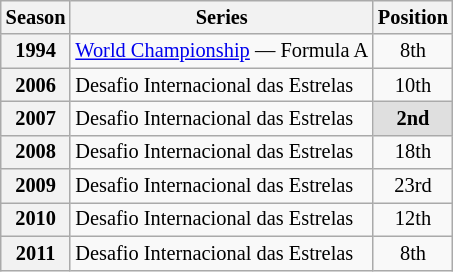<table class="wikitable" style="font-size: 85%; text-align:center">
<tr>
<th>Season</th>
<th>Series</th>
<th>Position</th>
</tr>
<tr>
<th>1994</th>
<td align="left"><a href='#'>World Championship</a> — Formula A</td>
<td>8th</td>
</tr>
<tr>
<th>2006</th>
<td align="left">Desafio Internacional das Estrelas</td>
<td>10th</td>
</tr>
<tr>
<th>2007</th>
<td align="left">Desafio Internacional das Estrelas</td>
<td style="background:#DFDFDF"><strong>2nd</strong></td>
</tr>
<tr>
<th>2008</th>
<td align="left">Desafio Internacional das Estrelas</td>
<td>18th</td>
</tr>
<tr>
<th>2009</th>
<td align="left">Desafio Internacional das Estrelas</td>
<td>23rd</td>
</tr>
<tr>
<th>2010</th>
<td align="left">Desafio Internacional das Estrelas</td>
<td>12th</td>
</tr>
<tr>
<th>2011</th>
<td align="left">Desafio Internacional das Estrelas</td>
<td>8th</td>
</tr>
</table>
